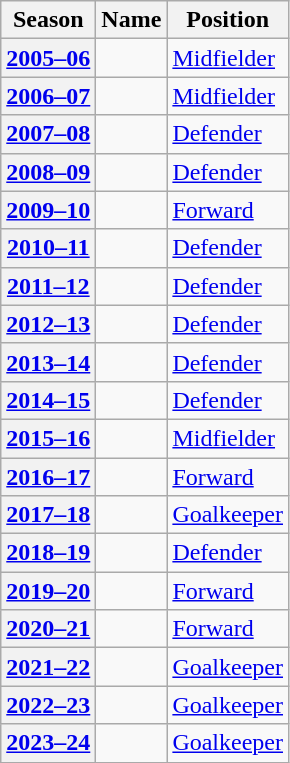<table class="wikitable sortable">
<tr>
<th scope="col">Season</th>
<th scope="col">Name</th>
<th scope="col">Position</th>
</tr>
<tr>
<th><a href='#'>2005–06</a></th>
<td> </td>
<td><a href='#'>Midfielder</a></td>
</tr>
<tr>
<th><a href='#'>2006–07</a></th>
<td> </td>
<td><a href='#'>Midfielder</a></td>
</tr>
<tr>
<th><a href='#'>2007–08</a></th>
<td> </td>
<td><a href='#'>Defender</a></td>
</tr>
<tr>
<th><a href='#'>2008–09</a></th>
<td> </td>
<td><a href='#'>Defender</a></td>
</tr>
<tr>
<th><a href='#'>2009–10</a></th>
<td> </td>
<td><a href='#'>Forward</a></td>
</tr>
<tr>
<th><a href='#'>2010–11</a></th>
<td> </td>
<td><a href='#'>Defender</a></td>
</tr>
<tr>
<th><a href='#'>2011–12</a></th>
<td> </td>
<td><a href='#'>Defender</a></td>
</tr>
<tr>
<th><a href='#'>2012–13</a></th>
<td> </td>
<td><a href='#'>Defender</a></td>
</tr>
<tr>
<th><a href='#'>2013–14</a></th>
<td> <strong></strong></td>
<td><a href='#'>Defender</a></td>
</tr>
<tr>
<th><a href='#'>2014–15</a></th>
<td> </td>
<td><a href='#'>Defender</a></td>
</tr>
<tr>
<th><a href='#'>2015–16</a></th>
<td> </td>
<td><a href='#'>Midfielder</a></td>
</tr>
<tr>
<th><a href='#'>2016–17</a></th>
<td> </td>
<td><a href='#'>Forward</a></td>
</tr>
<tr>
<th><a href='#'>2017–18</a></th>
<td> <strong></strong></td>
<td><a href='#'>Goalkeeper</a></td>
</tr>
<tr>
<th><a href='#'>2018–19</a></th>
<td> </td>
<td><a href='#'>Defender</a></td>
</tr>
<tr>
<th><a href='#'>2019–20</a></th>
<td> </td>
<td><a href='#'>Forward</a></td>
</tr>
<tr>
<th><a href='#'>2020–21</a></th>
<td> <strong></strong></td>
<td><a href='#'>Forward</a></td>
</tr>
<tr>
<th><a href='#'>2021–22</a></th>
<td> <strong></strong></td>
<td><a href='#'>Goalkeeper</a></td>
</tr>
<tr>
<th><a href='#'>2022–23</a></th>
<td> <strong></strong></td>
<td><a href='#'>Goalkeeper</a></td>
</tr>
<tr>
<th><a href='#'>2023–24</a></th>
<td> <strong></strong></td>
<td><a href='#'>Goalkeeper</a></td>
</tr>
</table>
